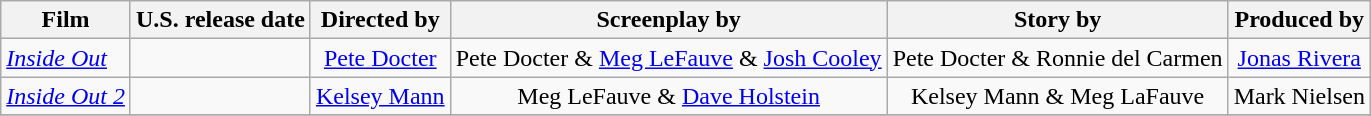<table class="wikitable plainrowheaders" style="text-align:center;">
<tr>
<th>Film</th>
<th>U.S. release date</th>
<th>Directed by</th>
<th>Screenplay by</th>
<th>Story by</th>
<th>Produced by</th>
</tr>
<tr>
<td style="text-align:left"><em><a href='#'>Inside Out</a></em></td>
<td style="text-align:left"></td>
<td><a href='#'>Pete Docter</a></td>
<td>Pete Docter & <a href='#'>Meg LeFauve</a> & <a href='#'>Josh Cooley</a></td>
<td>Pete Docter & Ronnie del Carmen</td>
<td><a href='#'>Jonas Rivera</a></td>
</tr>
<tr>
<td style="text-align:left"><em><a href='#'>Inside Out 2</a></em></td>
<td style="text-align:left"></td>
<td><a href='#'>Kelsey Mann</a></td>
<td>Meg LeFauve & <a href='#'>Dave Holstein</a></td>
<td>Kelsey Mann & Meg LaFauve</td>
<td>Mark Nielsen</td>
</tr>
<tr>
</tr>
</table>
